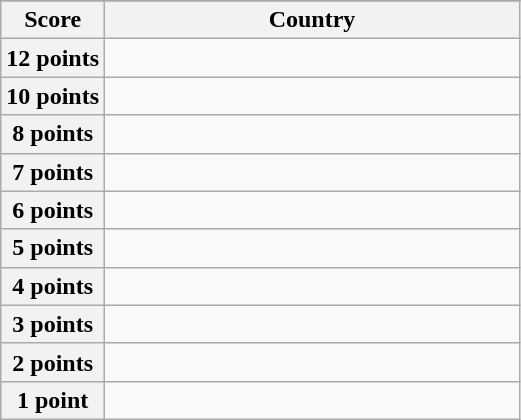<table class="wikitable">
<tr>
</tr>
<tr>
<th scope="col" width="20%">Score</th>
<th scope="col">Country</th>
</tr>
<tr>
<th scope="row">12 points</th>
<td></td>
</tr>
<tr>
<th scope="row">10 points</th>
<td></td>
</tr>
<tr>
<th scope="row">8 points</th>
<td></td>
</tr>
<tr>
<th scope="row">7 points</th>
<td></td>
</tr>
<tr>
<th scope="row">6 points</th>
<td></td>
</tr>
<tr>
<th scope="row">5 points</th>
<td></td>
</tr>
<tr>
<th scope="row">4 points</th>
<td></td>
</tr>
<tr>
<th scope="row">3 points</th>
<td></td>
</tr>
<tr>
<th scope="row">2 points</th>
<td></td>
</tr>
<tr>
<th scope="row">1 point</th>
<td></td>
</tr>
</table>
